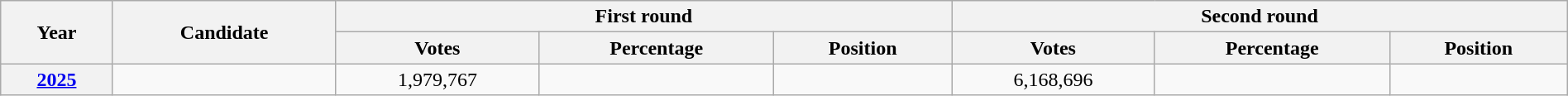<table class=wikitable width=100%>
<tr>
<th rowspan=2>Year</th>
<th rowspan=2>Candidate</th>
<th colspan=3>First round</th>
<th colspan=3>Second round</th>
</tr>
<tr>
<th>Votes</th>
<th>Percentage</th>
<th>Position</th>
<th>Votes</th>
<th>Percentage</th>
<th>Position</th>
</tr>
<tr align=center>
<th><a href='#'>2025</a></th>
<td></td>
<td>1,979,767</td>
<td></td>
<td></td>
<td>6,168,696</td>
<td></td>
<td></td>
</tr>
</table>
